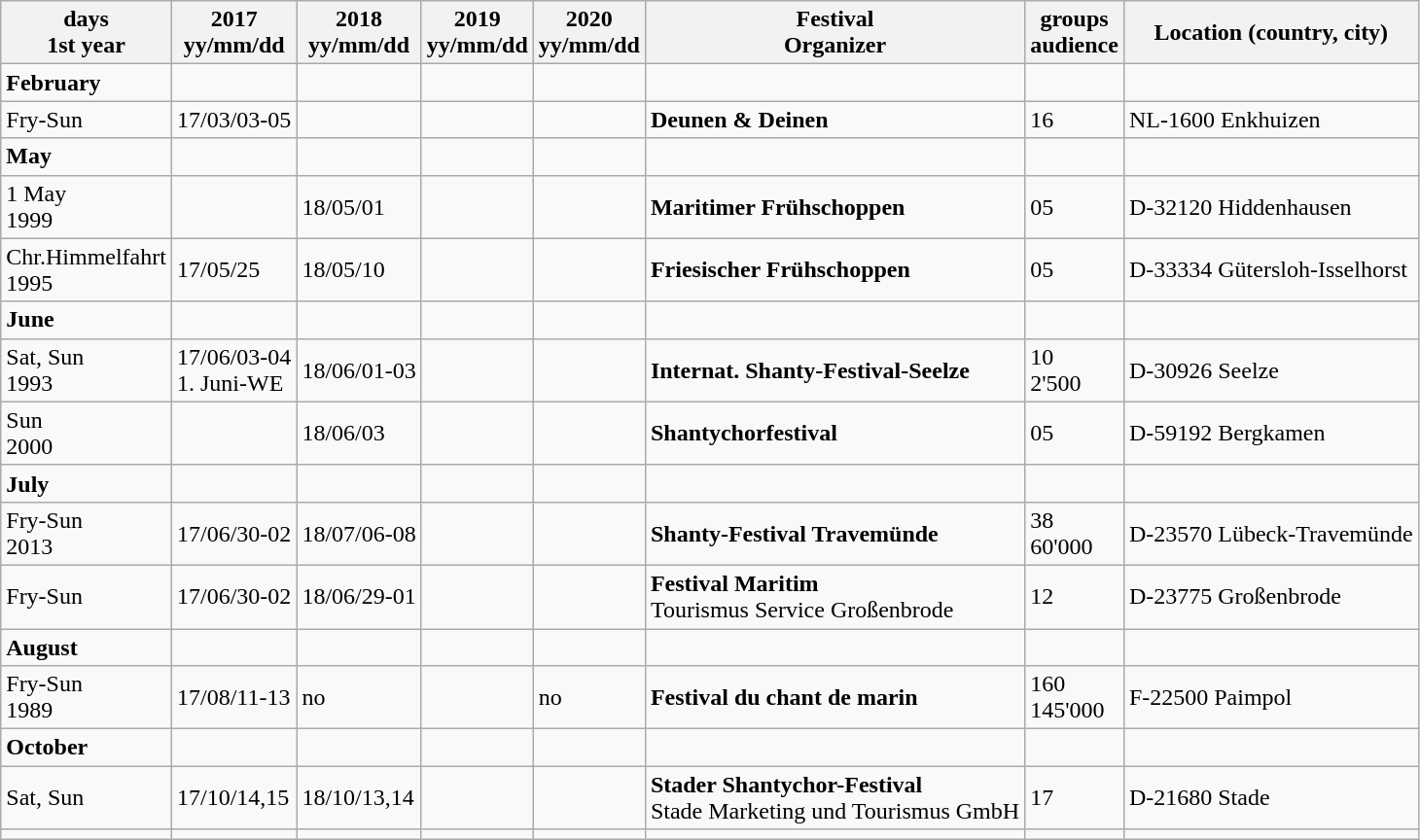<table class="wikitable sortable">
<tr>
<th>days<br>1st year</th>
<th>2017<br>yy/mm/dd</th>
<th>2018<br>yy/mm/dd</th>
<th>2019<br>yy/mm/dd</th>
<th>2020<br>yy/mm/dd</th>
<th>Festival<br>Organizer</th>
<th>groups<br>audience</th>
<th>Location (country, city)</th>
</tr>
<tr>
<td><strong>February</strong></td>
<td></td>
<td></td>
<td></td>
<td></td>
<td></td>
<td></td>
</tr>
<tr>
<td>Fry-Sun</td>
<td>17/03/03-05</td>
<td></td>
<td></td>
<td></td>
<td><strong>Deunen & Deinen</strong><br></td>
<td>16</td>
<td>NL-1600 Enkhuizen</td>
</tr>
<tr>
<td><strong>May</strong></td>
<td></td>
<td></td>
<td></td>
<td></td>
<td></td>
<td></td>
</tr>
<tr>
<td>1 May<br>1999</td>
<td></td>
<td>18/05/01</td>
<td></td>
<td></td>
<td><strong>Maritimer Frühschoppen</strong><br></td>
<td>05</td>
<td>D-32120 Hiddenhausen</td>
</tr>
<tr>
<td>Chr.Himmelfahrt<br>1995</td>
<td>17/05/25</td>
<td>18/05/10</td>
<td></td>
<td></td>
<td><strong>Friesischer Frühschoppen</strong><br></td>
<td>05</td>
<td>D-33334 Gütersloh-Isselhorst</td>
</tr>
<tr>
<td><strong>June</strong></td>
<td></td>
<td></td>
<td></td>
<td></td>
<td></td>
<td></td>
</tr>
<tr>
<td>Sat, Sun<br>1993</td>
<td>17/06/03-04<br>1. Juni-WE</td>
<td>18/06/01-03</td>
<td></td>
<td></td>
<td><strong>Internat. Shanty-Festival-Seelze</strong><br></td>
<td>10<br>2'500</td>
<td>D-30926 Seelze</td>
</tr>
<tr>
<td>Sun<br>2000</td>
<td></td>
<td>18/06/03</td>
<td></td>
<td></td>
<td><strong>Shantychorfestival</strong><br></td>
<td>05</td>
<td>D-59192 Bergkamen</td>
</tr>
<tr>
<td><strong>July</strong></td>
<td></td>
<td></td>
<td></td>
<td></td>
<td></td>
<td></td>
</tr>
<tr>
<td>Fry-Sun<br>2013</td>
<td>17/06/30-02</td>
<td>18/07/06-08</td>
<td></td>
<td></td>
<td><strong>Shanty-Festival Travemünde</strong><br></td>
<td>38<br>60'000</td>
<td>D-23570 Lübeck-Travemünde</td>
</tr>
<tr>
<td>Fry-Sun</td>
<td>17/06/30-02</td>
<td>18/06/29-01</td>
<td></td>
<td></td>
<td><strong>Festival Maritim</strong><br>Tourismus Service Großenbrode</td>
<td>12</td>
<td>D-23775 Großenbrode</td>
</tr>
<tr>
<td><strong>August</strong></td>
<td></td>
<td></td>
<td></td>
<td></td>
<td></td>
<td></td>
</tr>
<tr>
<td>Fry-Sun<br>1989</td>
<td>17/08/11-13</td>
<td>no</td>
<td></td>
<td>no</td>
<td><strong>Festival du chant de marin</strong><br></td>
<td>160<br>145'000</td>
<td>F-22500 Paimpol</td>
</tr>
<tr>
<td><strong>October</strong></td>
<td></td>
<td></td>
<td></td>
<td></td>
<td></td>
<td></td>
</tr>
<tr>
<td>Sat, Sun</td>
<td>17/10/14,15</td>
<td>18/10/13,14</td>
<td></td>
<td></td>
<td><strong>Stader Shantychor-Festival</strong><br>Stade Marketing und Tourismus GmbH</td>
<td>17</td>
<td>D-21680 Stade</td>
</tr>
<tr>
<td></td>
<td></td>
<td></td>
<td></td>
<td></td>
<td></td>
<td></td>
</tr>
</table>
